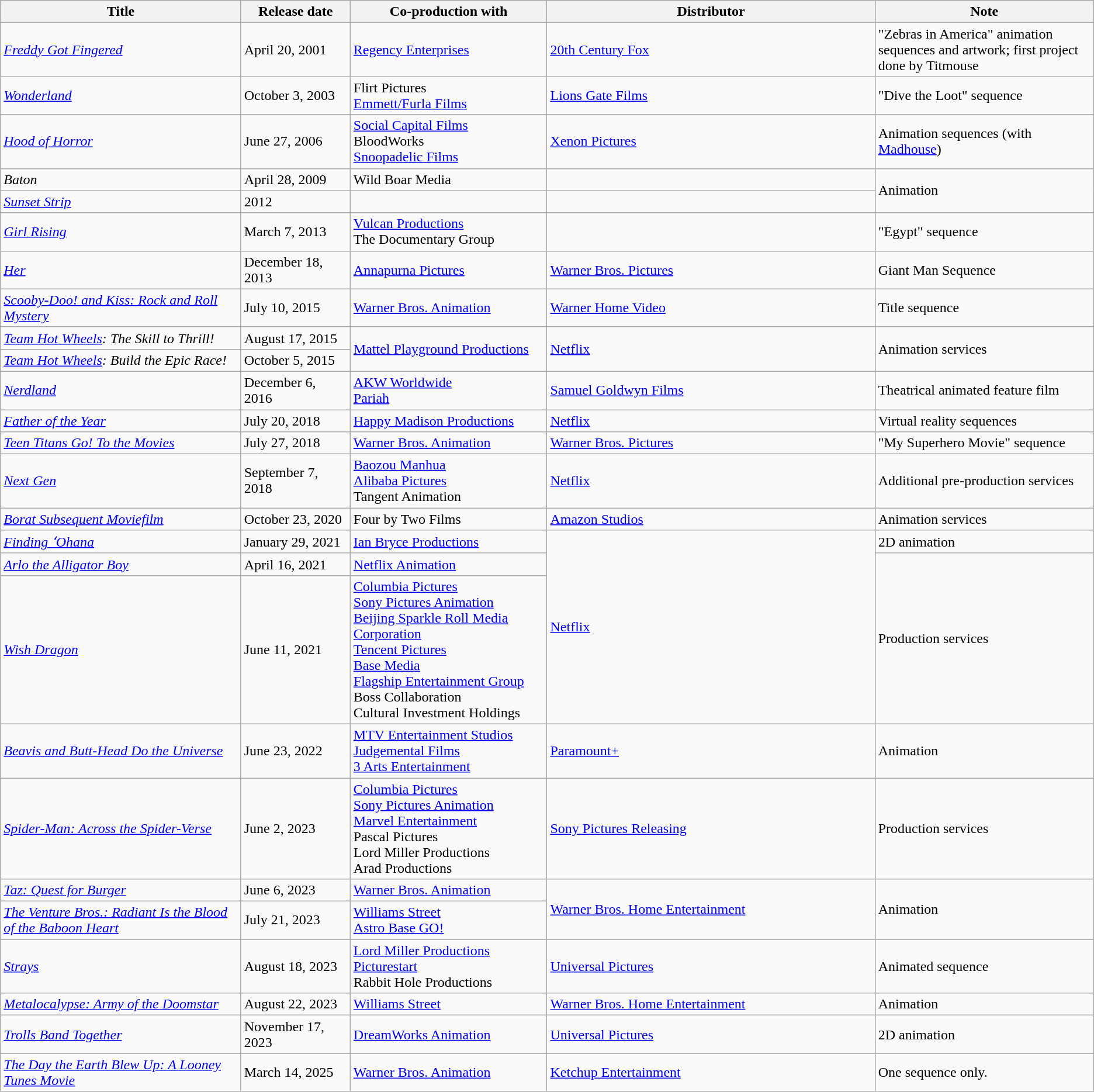<table class="wikitable sortable" style="width: auto style="width:70%; table-layout: fixed">
<tr>
<th style="width:22%;">Title</th>
<th style="width:10%;">Release date</th>
<th style="width:18%;">Co-production with</th>
<th>Distributor</th>
<th style="width:20%;">Note</th>
</tr>
<tr>
<td><em><a href='#'>Freddy Got Fingered</a></em></td>
<td>April 20, 2001</td>
<td><a href='#'>Regency Enterprises</a></td>
<td><a href='#'>20th Century Fox</a></td>
<td>"Zebras in America" animation sequences and artwork; first project done by Titmouse</td>
</tr>
<tr>
<td><em><a href='#'>Wonderland</a></em></td>
<td>October 3, 2003</td>
<td>Flirt Pictures<br><a href='#'>Emmett/Furla Films</a></td>
<td><a href='#'>Lions Gate Films</a></td>
<td>"Dive the Loot" sequence</td>
</tr>
<tr>
<td><em><a href='#'>Hood of Horror</a></em></td>
<td>June 27, 2006</td>
<td><a href='#'>Social Capital Films</a><br>BloodWorks<br><a href='#'>Snoopadelic Films</a></td>
<td><a href='#'>Xenon Pictures</a></td>
<td>Animation sequences (with <a href='#'>Madhouse</a>)</td>
</tr>
<tr>
<td><em>Baton</em></td>
<td>April 28, 2009</td>
<td>Wild Boar Media</td>
<td></td>
<td rowspan="2">Animation</td>
</tr>
<tr>
<td><em><a href='#'>Sunset Strip</a></em></td>
<td>2012</td>
<td></td>
<td></td>
</tr>
<tr>
<td><em><a href='#'>Girl Rising</a></em></td>
<td>March 7, 2013</td>
<td><a href='#'>Vulcan Productions</a><br>The Documentary Group</td>
<td></td>
<td>"Egypt" sequence</td>
</tr>
<tr>
<td><em><a href='#'>Her</a></em></td>
<td>December 18, 2013</td>
<td><a href='#'>Annapurna Pictures</a></td>
<td><a href='#'>Warner Bros. Pictures</a></td>
<td>Giant Man Sequence</td>
</tr>
<tr>
<td><em><a href='#'>Scooby-Doo! and Kiss: Rock and Roll Mystery</a></em></td>
<td>July 10, 2015</td>
<td><a href='#'>Warner Bros. Animation</a></td>
<td><a href='#'>Warner Home Video</a></td>
<td>Title sequence</td>
</tr>
<tr>
<td><em><a href='#'>Team Hot Wheels</a>: The Skill to Thrill!</em></td>
<td>August 17, 2015</td>
<td rowspan="2"><a href='#'>Mattel Playground Productions</a></td>
<td rowspan="2"><a href='#'>Netflix</a></td>
<td rowspan="2">Animation services</td>
</tr>
<tr>
<td><em><a href='#'>Team Hot Wheels</a>: Build the Epic Race!</em></td>
<td>October 5, 2015</td>
</tr>
<tr>
<td><em><a href='#'>Nerdland</a></em></td>
<td>December 6, 2016</td>
<td><a href='#'>AKW Worldwide</a><br><a href='#'>Pariah</a></td>
<td><a href='#'>Samuel Goldwyn Films</a></td>
<td>Theatrical animated feature film</td>
</tr>
<tr>
<td><em><a href='#'>Father of the Year</a></em></td>
<td>July 20, 2018</td>
<td><a href='#'>Happy Madison Productions</a></td>
<td><a href='#'>Netflix</a></td>
<td>Virtual reality sequences</td>
</tr>
<tr>
<td><em><a href='#'>Teen Titans Go! To the Movies</a></em></td>
<td>July 27, 2018</td>
<td><a href='#'>Warner Bros. Animation</a></td>
<td><a href='#'>Warner Bros. Pictures</a></td>
<td>"My Superhero Movie" sequence</td>
</tr>
<tr>
<td><em><a href='#'>Next Gen</a></em></td>
<td>September 7, 2018</td>
<td><a href='#'>Baozou Manhua</a><br><a href='#'>Alibaba Pictures</a><br>Tangent Animation</td>
<td><a href='#'>Netflix</a></td>
<td>Additional pre-production services</td>
</tr>
<tr>
<td><em><a href='#'>Borat Subsequent Moviefilm</a></em></td>
<td>October 23, 2020</td>
<td>Four by Two Films</td>
<td><a href='#'>Amazon Studios</a></td>
<td>Animation services</td>
</tr>
<tr>
<td><em><a href='#'>Finding ʻOhana</a></em></td>
<td>January 29, 2021</td>
<td><a href='#'>Ian Bryce Productions</a></td>
<td rowspan="3"><a href='#'>Netflix</a></td>
<td>2D animation</td>
</tr>
<tr>
<td><em><a href='#'>Arlo the Alligator Boy</a></em></td>
<td>April 16, 2021</td>
<td><a href='#'>Netflix Animation</a></td>
<td rowspan="2">Production services</td>
</tr>
<tr>
<td><em><a href='#'>Wish Dragon</a></em></td>
<td>June 11, 2021</td>
<td><a href='#'>Columbia Pictures</a><br><a href='#'>Sony Pictures Animation</a><br><a href='#'>Beijing Sparkle Roll Media Corporation</a><br><a href='#'>Tencent Pictures</a><br><a href='#'>Base Media</a><br><a href='#'>Flagship Entertainment Group</a><br>Boss Collaboration<br>Cultural Investment Holdings</td>
</tr>
<tr>
<td><em><a href='#'>Beavis and Butt-Head Do the Universe</a></em></td>
<td>June 23, 2022</td>
<td><a href='#'>MTV Entertainment Studios</a><br><a href='#'>Judgemental Films</a><br><a href='#'>3 Arts Entertainment</a></td>
<td><a href='#'>Paramount+</a></td>
<td>Animation</td>
</tr>
<tr>
<td><em><a href='#'>Spider-Man: Across the Spider-Verse</a></em></td>
<td>June 2, 2023</td>
<td><a href='#'>Columbia Pictures</a><br><a href='#'>Sony Pictures Animation</a><br><a href='#'>Marvel Entertainment</a><br>Pascal Pictures<br>Lord Miller Productions<br>Arad Productions</td>
<td><a href='#'>Sony Pictures Releasing</a></td>
<td>Production services</td>
</tr>
<tr>
<td><em><a href='#'>Taz: Quest for Burger</a></em></td>
<td>June 6, 2023</td>
<td><a href='#'>Warner Bros. Animation</a></td>
<td rowspan="2"><a href='#'>Warner Bros. Home Entertainment</a></td>
<td rowspan="2">Animation</td>
</tr>
<tr>
<td><em><a href='#'>The Venture Bros.: Radiant Is the Blood of the Baboon Heart</a></em></td>
<td>July 21, 2023</td>
<td><a href='#'>Williams Street</a><br><a href='#'>Astro Base GO!</a></td>
</tr>
<tr>
<td><em><a href='#'>Strays</a></em></td>
<td>August 18, 2023</td>
<td><a href='#'>Lord Miller Productions</a><br><a href='#'>Picturestart</a><br>Rabbit Hole Productions</td>
<td><a href='#'>Universal Pictures</a></td>
<td>Animated sequence</td>
</tr>
<tr>
<td><em><a href='#'>Metalocalypse: Army of the Doomstar</a></em></td>
<td>August 22, 2023</td>
<td><a href='#'>Williams Street</a></td>
<td><a href='#'>Warner Bros. Home Entertainment</a></td>
<td>Animation</td>
</tr>
<tr>
<td><em><a href='#'>Trolls Band Together</a></em></td>
<td>November 17, 2023</td>
<td><a href='#'>DreamWorks Animation</a></td>
<td><a href='#'>Universal Pictures</a></td>
<td>2D animation</td>
</tr>
<tr>
<td><em><a href='#'>The Day the Earth Blew Up: A Looney Tunes Movie</a></em></td>
<td>March 14, 2025</td>
<td><a href='#'>Warner Bros. Animation</a></td>
<td><a href='#'>Ketchup Entertainment</a></td>
<td>One sequence only.</td>
</tr>
</table>
